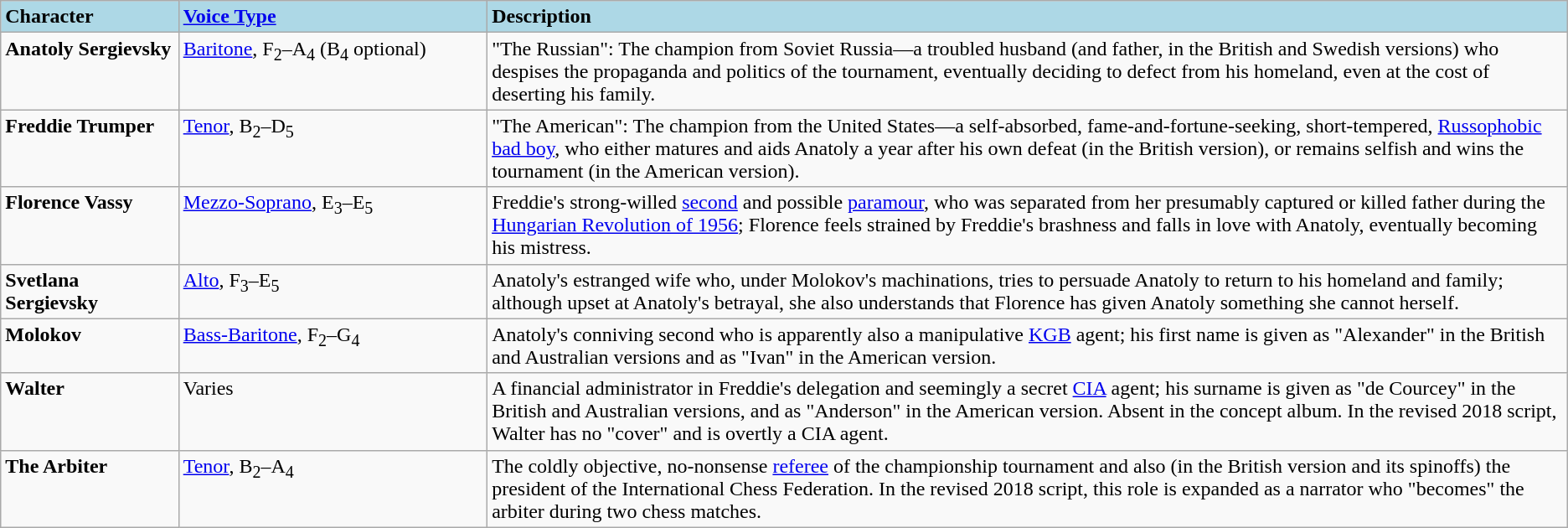<table class="wikitable">
<tr>
<td style="width:5%; background:lightblue;"><strong>Character</strong></td>
<td style="width:10%; background:lightblue;"><strong><a href='#'>Voice Type</a></strong></td>
<td style="width:35%; background:lightblue;"><strong>Description</strong></td>
</tr>
<tr valign="top">
<td><strong>Anatoly Sergievsky</strong></td>
<td><a href='#'>Baritone</a>, F<sub>2</sub>–A<sub>4</sub> (B<sub>4</sub> optional)</td>
<td>"The Russian": The champion from Soviet Russia—a troubled husband (and father, in the British and Swedish versions) who despises the propaganda and politics of the tournament, eventually deciding to defect from his homeland, even at the cost of deserting his family.</td>
</tr>
<tr valign="top">
<td><strong>Freddie Trumper</strong></td>
<td><a href='#'>Tenor</a>, B<sub>2</sub>–D<sub>5</sub></td>
<td>"The American": The champion from the United States—a self-absorbed, fame-and-fortune-seeking, short-tempered, <a href='#'>Russophobic</a> <a href='#'>bad boy</a>, who either matures and aids Anatoly a year after his own defeat (in the British version), or remains selfish and wins the tournament (in the American version).</td>
</tr>
<tr valign="top">
<td><strong>Florence Vassy</strong></td>
<td><a href='#'>Mezzo-Soprano</a>, E<sub>3</sub>–E<sub>5</sub></td>
<td>Freddie's strong-willed <a href='#'>second</a> and possible <a href='#'>paramour</a>, who was separated from her presumably captured or killed father during the <a href='#'>Hungarian Revolution of 1956</a>; Florence feels strained by Freddie's brashness and falls in love with Anatoly, eventually becoming his mistress.</td>
</tr>
<tr valign="top">
<td><strong>Svetlana Sergievsky</strong></td>
<td><a href='#'>Alto</a>, F<sub>3</sub>–E<sub>5</sub></td>
<td>Anatoly's estranged wife who, under Molokov's machinations, tries to persuade Anatoly to return to his homeland and family; although upset at Anatoly's betrayal, she also understands that Florence has given Anatoly something she cannot herself.</td>
</tr>
<tr valign="top">
<td><strong>Molokov</strong></td>
<td><a href='#'>Bass-Baritone</a>, F<sub>2</sub>–G<sub>4</sub></td>
<td>Anatoly's conniving second who is apparently also a manipulative <a href='#'>KGB</a> agent; his first name is given as "Alexander" in the British and Australian versions and as "Ivan" in the American version.</td>
</tr>
<tr valign="top">
<td><strong>Walter</strong></td>
<td>Varies</td>
<td>A financial administrator in Freddie's delegation and seemingly a secret <a href='#'>CIA</a> agent; his surname is given as "de Courcey" in the British and Australian versions, and as "Anderson" in the American version. Absent in the concept album. In the revised 2018 script, Walter has no "cover" and is overtly a CIA agent.</td>
</tr>
<tr valign="top">
<td><strong>The Arbiter</strong></td>
<td><a href='#'>Tenor</a>, B<sub>2</sub>–A<sub>4</sub></td>
<td>The coldly objective, no-nonsense <a href='#'>referee</a> of the championship tournament and also (in the British version and its spinoffs) the president of the International Chess Federation. In the revised 2018 script, this role is expanded as a narrator who "becomes" the arbiter during two chess matches.</td>
</tr>
</table>
